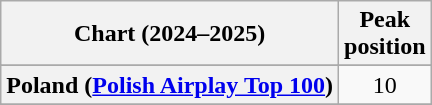<table class="wikitable sortable plainrowheaders" style="text-align:center">
<tr>
<th scope="col">Chart (2024–2025)</th>
<th scope="col">Peak<br>position</th>
</tr>
<tr>
</tr>
<tr>
<th scope="row">Poland (<a href='#'>Polish Airplay Top 100</a>)</th>
<td>10</td>
</tr>
<tr>
</tr>
</table>
